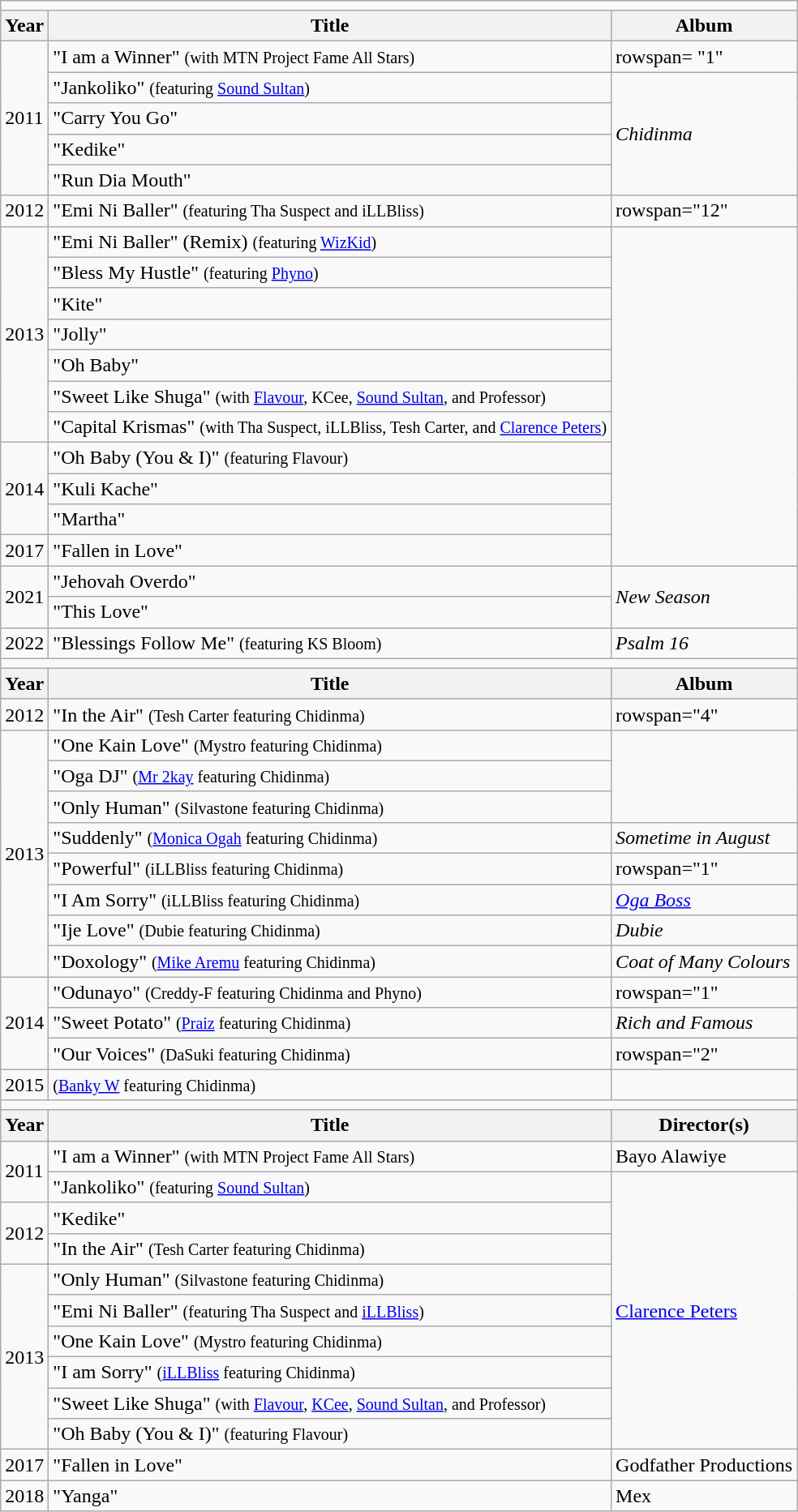<table class="wikitable sortable">
<tr>
<td colspan="3" style="font-size:110%"></td>
</tr>
<tr>
<th>Year</th>
<th>Title</th>
<th>Album</th>
</tr>
<tr>
<td rowspan="5">2011</td>
<td>"I am a Winner" <small>(with MTN Project Fame All Stars)</small></td>
<td>rowspan= "1" </td>
</tr>
<tr>
<td>"Jankoliko" <small>(featuring <a href='#'>Sound Sultan</a>)</small></td>
<td rowspan="4"><em>Chidinma</em></td>
</tr>
<tr>
<td>"Carry You Go"</td>
</tr>
<tr>
<td>"Kedike"</td>
</tr>
<tr>
<td>"Run Dia Mouth"</td>
</tr>
<tr>
<td>2012</td>
<td>"Emi Ni Baller" <small>(featuring Tha Suspect and iLLBliss)</small></td>
<td>rowspan="12" </td>
</tr>
<tr>
<td rowspan="7">2013</td>
<td>"Emi Ni Baller" (Remix) <small>(featuring <a href='#'>WizKid</a>)</small></td>
</tr>
<tr>
<td>"Bless My Hustle" <small>(featuring <a href='#'>Phyno</a>)</small></td>
</tr>
<tr>
<td>"Kite"</td>
</tr>
<tr>
<td>"Jolly"</td>
</tr>
<tr>
<td>"Oh Baby"</td>
</tr>
<tr>
<td>"Sweet Like Shuga" <small>(with <a href='#'>Flavour</a>, KCee, <a href='#'>Sound Sultan</a>, and Professor)</small></td>
</tr>
<tr>
<td>"Capital Krismas" <small>(with Tha Suspect, iLLBliss, Tesh Carter, and <a href='#'>Clarence Peters</a>)</small></td>
</tr>
<tr>
<td rowspan="3">2014</td>
<td>"Oh Baby (You & I)" <small>(featuring Flavour)</small></td>
</tr>
<tr>
<td>"Kuli Kache"</td>
</tr>
<tr>
<td>"Martha"</td>
</tr>
<tr>
<td rowspan="1">2017</td>
<td>"Fallen in Love"</td>
</tr>
<tr>
<td rowspan="2">2021</td>
<td>"Jehovah Overdo"</td>
<td rowspan="2"><em>New Season</em></td>
</tr>
<tr>
<td>"This Love"</td>
</tr>
<tr>
<td>2022</td>
<td>"Blessings Follow Me" <small>(featuring KS Bloom)</small></td>
<td><em>Psalm 16</em></td>
</tr>
<tr>
<td colspan="3" style="font-size:110%"></td>
</tr>
<tr>
<th>Year</th>
<th>Title</th>
<th>Album</th>
</tr>
<tr>
<td>2012</td>
<td>"In the Air" <small>(Tesh Carter featuring Chidinma)</small></td>
<td>rowspan="4" </td>
</tr>
<tr>
<td rowspan="8">2013</td>
<td>"One Kain Love" <small>(Mystro featuring Chidinma)</small></td>
</tr>
<tr>
<td>"Oga DJ" <small>(<a href='#'>Mr 2kay</a> featuring Chidinma)</small></td>
</tr>
<tr>
<td>"Only Human" <small>(Silvastone featuring Chidinma)</small></td>
</tr>
<tr>
<td>"Suddenly" <small>(<a href='#'>Monica Ogah</a> featuring Chidinma)</small></td>
<td><em>Sometime in August</em></td>
</tr>
<tr>
<td>"Powerful" <small>(iLLBliss featuring Chidinma)</small></td>
<td>rowspan="1" </td>
</tr>
<tr>
<td>"I Am Sorry" <small>(iLLBliss featuring Chidinma)</small></td>
<td><em><a href='#'>Oga Boss</a></em></td>
</tr>
<tr>
<td>"Ije Love" <small>(Dubie featuring Chidinma)</small></td>
<td><em>Dubie</em></td>
</tr>
<tr>
<td>"Doxology" <small>(<a href='#'>Mike Aremu</a> featuring Chidinma)</small></td>
<td><em>Coat of Many Colours</em></td>
</tr>
<tr>
<td rowspan="3">2014</td>
<td>"Odunayo" <small>(Creddy-F featuring Chidinma and Phyno)</small></td>
<td>rowspan="1" </td>
</tr>
<tr>
<td>"Sweet Potato" <small>(<a href='#'>Praiz</a> featuring Chidinma)</small></td>
<td><em>Rich and Famous</em></td>
</tr>
<tr>
<td>"Our Voices" <small>(DaSuki featuring Chidinma)</small></td>
<td>rowspan="2" </td>
</tr>
<tr>
<td>2015</td>
<td> <small>(<a href='#'>Banky W</a> featuring Chidinma)</small></td>
</tr>
<tr>
<td colspan="3" style="font-size:110%"></td>
</tr>
<tr>
<th>Year</th>
<th>Title</th>
<th>Director(s)</th>
</tr>
<tr>
<td rowspan="2">2011</td>
<td>"I am a Winner" <small>(with MTN Project Fame All Stars)</small></td>
<td>Bayo Alawiye</td>
</tr>
<tr>
<td>"Jankoliko" <small>(featuring <a href='#'>Sound Sultan</a>)</small></td>
<td rowspan="9"><a href='#'>Clarence Peters</a></td>
</tr>
<tr>
<td rowspan="2">2012</td>
<td>"Kedike"</td>
</tr>
<tr>
<td>"In the Air" <small>(Tesh Carter featuring Chidinma)</small></td>
</tr>
<tr>
<td rowspan="6">2013</td>
<td>"Only Human" <small>(Silvastone featuring Chidinma)</small></td>
</tr>
<tr>
<td>"Emi Ni Baller" <small>(featuring Tha Suspect and <a href='#'>iLLBliss</a>)</small></td>
</tr>
<tr>
<td>"One Kain Love" <small>(Mystro featuring Chidinma)</small></td>
</tr>
<tr>
<td>"I am Sorry" <small>(<a href='#'>iLLBliss</a> featuring Chidinma)</small></td>
</tr>
<tr>
<td>"Sweet Like Shuga" <small>(with <a href='#'>Flavour</a>, <a href='#'>KCee</a>, <a href='#'>Sound Sultan</a>, and Professor)</small></td>
</tr>
<tr>
<td>"Oh Baby (You & I)" <small>(featuring Flavour)</small></td>
</tr>
<tr>
<td rowspan="1">2017</td>
<td>"Fallen in Love"</td>
<td>Godfather Productions</td>
</tr>
<tr>
<td rowspan="2">2018</td>
<td>"Yanga"</td>
<td>Mex</td>
</tr>
</table>
